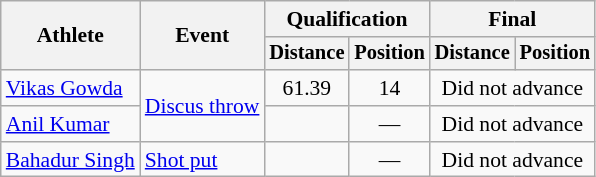<table class=wikitable style="font-size:90%">
<tr>
<th rowspan="2">Athlete</th>
<th rowspan="2">Event</th>
<th colspan="2">Qualification</th>
<th colspan="2">Final</th>
</tr>
<tr style="font-size:95%">
<th>Distance</th>
<th>Position</th>
<th>Distance</th>
<th>Position</th>
</tr>
<tr align=center>
<td align=left><a href='#'>Vikas Gowda</a></td>
<td align=left rowspan=2><a href='#'>Discus throw</a></td>
<td>61.39</td>
<td>14</td>
<td colspan=2>Did not advance</td>
</tr>
<tr align=center>
<td align=left><a href='#'>Anil Kumar</a></td>
<td></td>
<td>—</td>
<td colspan=2>Did not advance</td>
</tr>
<tr align=center>
<td align=left><a href='#'>Bahadur Singh</a></td>
<td align=left><a href='#'>Shot put</a></td>
<td></td>
<td>—</td>
<td colspan=2>Did not advance</td>
</tr>
</table>
